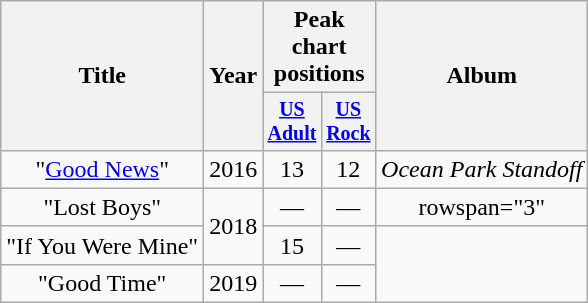<table class="wikitable plainrowheaders" style="text-align: center">
<tr>
<th scope="col" rowspan="2">Title</th>
<th scope="col" rowspan="2">Year</th>
<th scope="col" colspan="2">Peak chart<br>positions</th>
<th scope="col" rowspan="2">Album</th>
</tr>
<tr style="font-size:smaller;">
<th scope="col" width="30"><a href='#'>US<br>Adult</a><br></th>
<th scope="col" width="30"><a href='#'>US<br>Rock</a><br></th>
</tr>
<tr>
<td scope="row">"<a href='#'>Good News</a>"</td>
<td>2016</td>
<td>13</td>
<td>12</td>
<td><em>Ocean Park Standoff</em></td>
</tr>
<tr>
<td scope="row">"Lost Boys"<br></td>
<td rowspan="2">2018</td>
<td>—</td>
<td>—</td>
<td>rowspan="3" </td>
</tr>
<tr>
<td scope="row">"If You Were Mine"<br></td>
<td>15</td>
<td>—</td>
</tr>
<tr>
<td scope="row">"Good Time"</td>
<td>2019</td>
<td>—</td>
<td>—</td>
</tr>
</table>
